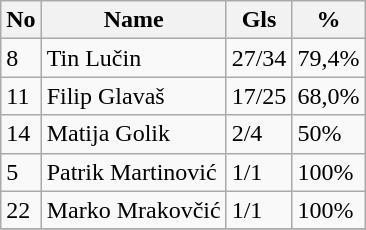<table class="wikitable">
<tr>
<th>No</th>
<th>Name</th>
<th>Gls</th>
<th>%</th>
</tr>
<tr>
<td>8</td>
<td>Tin Lučin</td>
<td>27/34</td>
<td>79,4%</td>
</tr>
<tr>
<td>11</td>
<td>Filip Glavaš</td>
<td>17/25</td>
<td>68,0%</td>
</tr>
<tr>
<td>14</td>
<td>Matija Golik</td>
<td>2/4</td>
<td>50%</td>
</tr>
<tr>
<td>5</td>
<td>Patrik Martinović</td>
<td>1/1</td>
<td>100%</td>
</tr>
<tr>
<td>22</td>
<td>Marko Mrakovčić</td>
<td>1/1</td>
<td>100%</td>
</tr>
<tr>
</tr>
</table>
